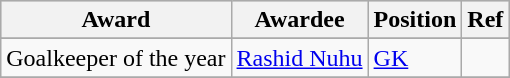<table class="wikitable">
<tr style="background:#cccccc;">
<th>Award</th>
<th>Awardee</th>
<th>Position</th>
<th>Ref</th>
</tr>
<tr>
</tr>
<tr>
<td>Goalkeeper of the year</td>
<td><a href='#'>Rashid Nuhu</a></td>
<td><a href='#'>GK</a></td>
<td style="text-align: center;"></td>
</tr>
<tr>
</tr>
</table>
